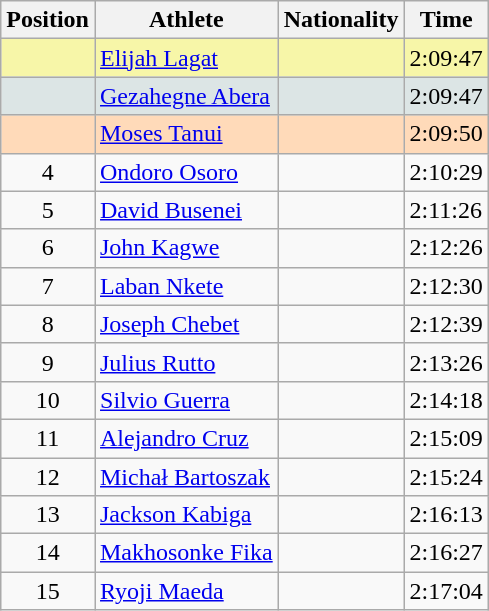<table class="wikitable sortable">
<tr>
<th>Position</th>
<th>Athlete</th>
<th>Nationality</th>
<th>Time</th>
</tr>
<tr bgcolor="#F7F6A8">
<td align=center></td>
<td><a href='#'>Elijah Lagat</a></td>
<td></td>
<td>2:09:47</td>
</tr>
<tr bgcolor="#DCE5E5">
<td align=center></td>
<td><a href='#'>Gezahegne Abera</a></td>
<td></td>
<td>2:09:47</td>
</tr>
<tr bgcolor="#FFDAB9">
<td align=center></td>
<td><a href='#'>Moses Tanui</a></td>
<td></td>
<td>2:09:50</td>
</tr>
<tr>
<td align=center>4</td>
<td><a href='#'>Ondoro Osoro</a></td>
<td></td>
<td>2:10:29</td>
</tr>
<tr>
<td align=center>5</td>
<td><a href='#'>David Busenei</a></td>
<td></td>
<td>2:11:26</td>
</tr>
<tr>
<td align=center>6</td>
<td><a href='#'>John Kagwe</a></td>
<td></td>
<td>2:12:26</td>
</tr>
<tr>
<td align=center>7</td>
<td><a href='#'>Laban Nkete</a></td>
<td></td>
<td>2:12:30</td>
</tr>
<tr>
<td align=center>8</td>
<td><a href='#'>Joseph Chebet</a></td>
<td></td>
<td>2:12:39</td>
</tr>
<tr>
<td align=center>9</td>
<td><a href='#'>Julius Rutto</a></td>
<td></td>
<td>2:13:26</td>
</tr>
<tr>
<td align=center>10</td>
<td><a href='#'>Silvio Guerra</a></td>
<td></td>
<td>2:14:18</td>
</tr>
<tr>
<td align=center>11</td>
<td><a href='#'>Alejandro Cruz</a></td>
<td></td>
<td>2:15:09</td>
</tr>
<tr>
<td align=center>12</td>
<td><a href='#'>Michał Bartoszak</a></td>
<td></td>
<td>2:15:24</td>
</tr>
<tr>
<td align=center>13</td>
<td><a href='#'>Jackson Kabiga</a></td>
<td></td>
<td>2:16:13</td>
</tr>
<tr>
<td align=center>14</td>
<td><a href='#'>Makhosonke Fika</a></td>
<td></td>
<td>2:16:27</td>
</tr>
<tr>
<td align=center>15</td>
<td><a href='#'>Ryoji Maeda</a></td>
<td></td>
<td>2:17:04</td>
</tr>
</table>
